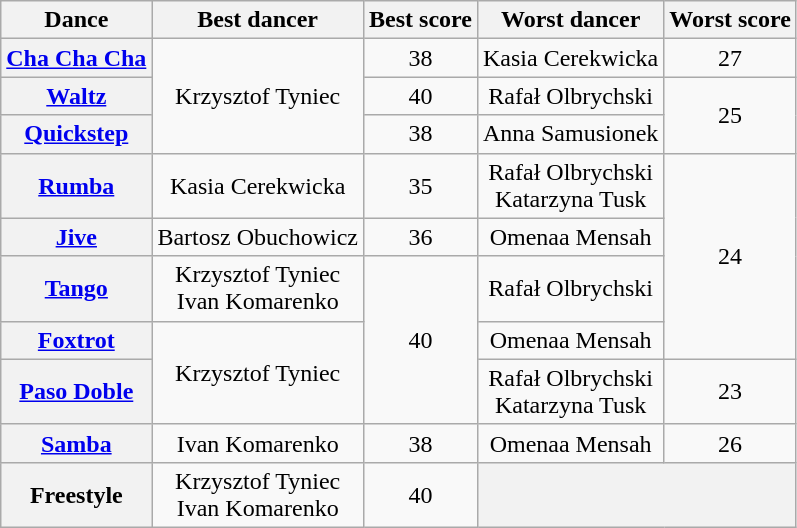<table class="wikitable sortable" style="text-align:center;">
<tr>
<th>Dance</th>
<th class="sortable">Best dancer</th>
<th>Best score</th>
<th class="sortable">Worst dancer</th>
<th>Worst score</th>
</tr>
<tr>
<th><a href='#'>Cha Cha Cha</a></th>
<td rowspan="3">Krzysztof Tyniec</td>
<td>38</td>
<td>Kasia Cerekwicka</td>
<td>27</td>
</tr>
<tr>
<th><a href='#'>Waltz</a></th>
<td>40</td>
<td>Rafał Olbrychski</td>
<td rowspan="2">25</td>
</tr>
<tr>
<th><a href='#'>Quickstep</a></th>
<td>38</td>
<td>Anna Samusionek</td>
</tr>
<tr>
<th><a href='#'>Rumba</a></th>
<td>Kasia Cerekwicka</td>
<td>35</td>
<td>Rafał Olbrychski<br>Katarzyna Tusk</td>
<td rowspan="4">24</td>
</tr>
<tr>
<th><a href='#'>Jive</a></th>
<td>Bartosz Obuchowicz</td>
<td>36</td>
<td>Omenaa Mensah</td>
</tr>
<tr>
<th><a href='#'>Tango</a></th>
<td>Krzysztof Tyniec<br>Ivan Komarenko</td>
<td rowspan="3">40</td>
<td>Rafał Olbrychski</td>
</tr>
<tr>
<th><a href='#'>Foxtrot</a></th>
<td rowspan="2">Krzysztof Tyniec</td>
<td>Omenaa Mensah</td>
</tr>
<tr>
<th><a href='#'>Paso Doble</a></th>
<td>Rafał Olbrychski<br>Katarzyna Tusk</td>
<td>23</td>
</tr>
<tr>
<th><a href='#'>Samba</a></th>
<td>Ivan Komarenko</td>
<td>38</td>
<td>Omenaa Mensah</td>
<td>26</td>
</tr>
<tr>
<th>Freestyle</th>
<td>Krzysztof Tyniec<br>Ivan Komarenko</td>
<td>40</td>
<th colspan="2"></th>
</tr>
</table>
